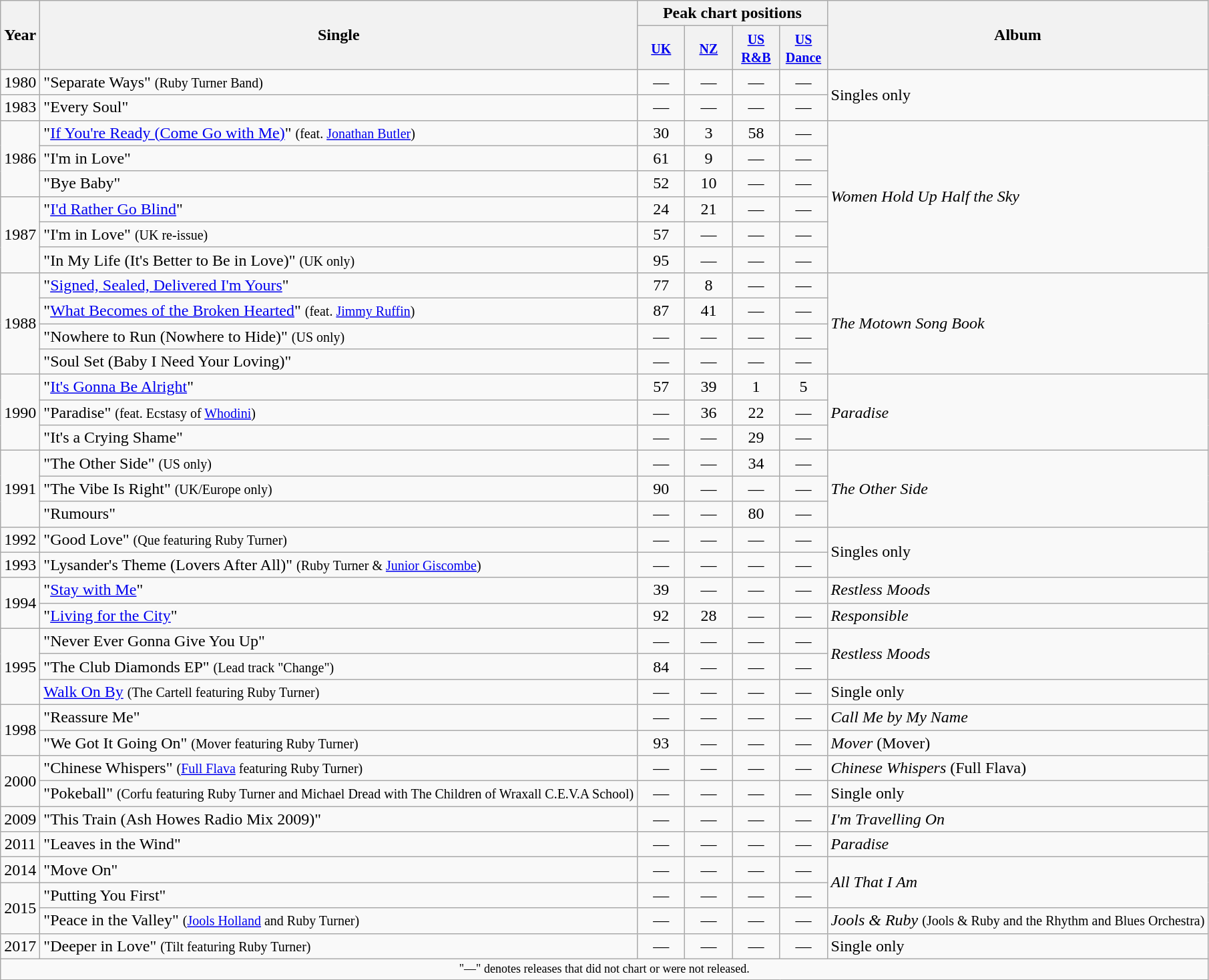<table class="wikitable" style="text-align:center;">
<tr>
<th rowspan="2">Year</th>
<th rowspan="2">Single</th>
<th colspan="4">Peak chart positions</th>
<th rowspan="2">Album</th>
</tr>
<tr>
<th width="40"><small><a href='#'>UK</a></small><br></th>
<th width="40"><small><a href='#'>NZ</a></small><br></th>
<th width="40"><small><a href='#'>US R&B</a></small><br></th>
<th width="40"><small><a href='#'>US Dance</a></small><br></th>
</tr>
<tr>
<td rowspan="1">1980</td>
<td align="left">"Separate Ways" <small>(Ruby Turner Band)</small></td>
<td align="center">—</td>
<td align="center">—</td>
<td align="center">—</td>
<td align="center">—</td>
<td align="left" rowspan="2">Singles only</td>
</tr>
<tr>
<td rowspan="1">1983</td>
<td align="left">"Every Soul"</td>
<td align="center">—</td>
<td align="center">—</td>
<td align="center">—</td>
<td align="center">—</td>
</tr>
<tr>
<td rowspan="3">1986</td>
<td align="left">"<a href='#'>If You're Ready (Come Go with Me)</a>" <small>(feat. <a href='#'>Jonathan Butler</a>)</small></td>
<td align="center">30</td>
<td align="center">3</td>
<td align="center">58</td>
<td align="center">—</td>
<td align="left" rowspan="6"><em>Women Hold Up Half the Sky</em></td>
</tr>
<tr>
<td align="left">"I'm in Love"</td>
<td align="center">61</td>
<td align="center">9</td>
<td align="center">—</td>
<td align="center">—</td>
</tr>
<tr>
<td align="left">"Bye Baby"</td>
<td align="center">52</td>
<td align="center">10</td>
<td align="center">—</td>
<td align="center">—</td>
</tr>
<tr>
<td rowspan="3">1987</td>
<td align="left">"<a href='#'>I'd Rather Go Blind</a>"</td>
<td align="center">24</td>
<td align="center">21</td>
<td align="center">—</td>
<td align="center">—</td>
</tr>
<tr>
<td align="left">"I'm in Love" <small>(UK re-issue)</small></td>
<td align="center">57</td>
<td align="center">—</td>
<td align="center">—</td>
<td align="center">—</td>
</tr>
<tr>
<td align="left">"In My Life (It's Better to Be in Love)" <small>(UK only)</small></td>
<td align="center">95</td>
<td align="center">—</td>
<td align="center">—</td>
<td align="center">—</td>
</tr>
<tr>
<td rowspan="4">1988</td>
<td align="left">"<a href='#'>Signed, Sealed, Delivered I'm Yours</a>"</td>
<td align="center">77</td>
<td align="center">8</td>
<td align="center">—</td>
<td align="center">—</td>
<td align="left" rowspan="4"><em>The Motown Song Book</em></td>
</tr>
<tr>
<td align="left">"<a href='#'>What Becomes of the Broken Hearted</a>" <small>(feat. <a href='#'>Jimmy Ruffin</a>)</small></td>
<td align="center">87</td>
<td align="center">41</td>
<td align="center">—</td>
<td align="center">—</td>
</tr>
<tr>
<td align="left">"Nowhere to Run (Nowhere to Hide)" <small>(US only)</small></td>
<td align="center">—</td>
<td align="center">—</td>
<td align="center">—</td>
<td align="center">—</td>
</tr>
<tr>
<td align="left">"Soul Set (Baby I Need Your Loving)"</td>
<td align="center">—</td>
<td align="center">—</td>
<td align="center">—</td>
<td align="center">—</td>
</tr>
<tr>
<td rowspan="3">1990</td>
<td align="left">"<a href='#'>It's Gonna Be Alright</a>"</td>
<td align="center">57</td>
<td align="center">39</td>
<td align="center">1</td>
<td align="center">5</td>
<td align="left" rowspan="3"><em>Paradise</em></td>
</tr>
<tr>
<td align="left">"Paradise" <small>(feat. Ecstasy of <a href='#'>Whodini</a>)</small></td>
<td align="center">—</td>
<td align="center">36</td>
<td align="center">22</td>
<td align="center">—</td>
</tr>
<tr>
<td align="left">"It's a Crying Shame"</td>
<td align="center">—</td>
<td align="center">—</td>
<td align="center">29</td>
<td align="center">—</td>
</tr>
<tr>
<td rowspan="3">1991</td>
<td align="left">"The Other Side" <small>(US only)</small></td>
<td align="center">—</td>
<td align="center">—</td>
<td align="center">34</td>
<td align="center">—</td>
<td align="left" rowspan="3"><em>The Other Side</em></td>
</tr>
<tr>
<td align="left">"The Vibe Is Right" <small>(UK/Europe only)</small></td>
<td align="center">90</td>
<td align="center">—</td>
<td align="center">—</td>
<td align="center">—</td>
</tr>
<tr>
<td align="left">"Rumours"</td>
<td align="center">—</td>
<td align="center">—</td>
<td align="center">80</td>
<td align="center">—</td>
</tr>
<tr>
<td rowspan="1">1992</td>
<td align="left">"Good Love" <small>(Que featuring Ruby Turner)</small></td>
<td align="center">—</td>
<td align="center">—</td>
<td align="center">—</td>
<td align="center">—</td>
<td align="left" rowspan="2">Singles only</td>
</tr>
<tr>
<td rowspan="1">1993</td>
<td align="left">"Lysander's Theme (Lovers After All)" <small>(Ruby Turner & <a href='#'>Junior Giscombe</a>)</small></td>
<td align="center">—</td>
<td align="center">—</td>
<td align="center">—</td>
<td align="center">—</td>
</tr>
<tr>
<td rowspan="2">1994</td>
<td align="left">"<a href='#'>Stay with Me</a>"</td>
<td align="center">39</td>
<td align="center">—</td>
<td align="center">—</td>
<td align="center">—</td>
<td align="left" rowspan="1"><em>Restless Moods</em></td>
</tr>
<tr>
<td align="left">"<a href='#'>Living for the City</a>"</td>
<td align="center">92</td>
<td align="center">28</td>
<td align="center">—</td>
<td align="center">—</td>
<td align="left" rowspan="1"><em>Responsible</em></td>
</tr>
<tr>
<td rowspan="3">1995</td>
<td align="left">"Never Ever Gonna Give You Up"</td>
<td align="center">—</td>
<td align="center">—</td>
<td align="center">—</td>
<td align="center">—</td>
<td align="left" rowspan="2"><em>Restless Moods</em></td>
</tr>
<tr>
<td align="left">"The Club Diamonds EP" <small>(Lead track "Change")</small></td>
<td align="center">84</td>
<td align="center">—</td>
<td align="center">—</td>
<td align="center">—</td>
</tr>
<tr>
<td align="left"><a href='#'>Walk On By</a> <small>(The Cartell featuring Ruby Turner)</small></td>
<td align="center">—</td>
<td align="center">—</td>
<td align="center">—</td>
<td align="center">—</td>
<td align="left" rowspan="1">Single only</td>
</tr>
<tr>
<td rowspan="2">1998</td>
<td align="left">"Reassure Me"</td>
<td align="center">—</td>
<td align="center">—</td>
<td align="center">—</td>
<td align="center">—</td>
<td align="left" rowspan="1"><em>Call Me by My Name</em></td>
</tr>
<tr>
<td align="left">"We Got It Going On"  <small>(Mover featuring Ruby Turner)</small></td>
<td align="center">93</td>
<td align="center">—</td>
<td align="center">—</td>
<td align="center">—</td>
<td align="left" rowspan="1"><em>Mover</em>  (Mover)</td>
</tr>
<tr>
<td rowspan="2">2000</td>
<td align="left">"Chinese Whispers" <small>(<a href='#'>Full Flava</a> featuring Ruby Turner)</small></td>
<td align="center">—</td>
<td align="center">—</td>
<td align="center">—</td>
<td align="center">—</td>
<td align="left" rowspan="1"><em>Chinese Whispers</em> (Full Flava)</td>
</tr>
<tr>
<td align="left">"Pokeball" <small>(Corfu featuring Ruby Turner and Michael Dread with The Children of Wraxall C.E.V.A School)</small></td>
<td align="center">—</td>
<td align="center">—</td>
<td align="center">—</td>
<td align="center">—</td>
<td align="left" rowspan="1">Single only</td>
</tr>
<tr>
<td rowspan="1">2009</td>
<td align="left">"This Train (Ash Howes Radio Mix 2009)"</td>
<td align="center">—</td>
<td align="center">—</td>
<td align="center">—</td>
<td align="center">—</td>
<td align="left" rowspan="1"><em>I'm Travelling On</em></td>
</tr>
<tr>
<td rowspan="1">2011</td>
<td align="left">"Leaves in the Wind"</td>
<td align="center">—</td>
<td align="center">—</td>
<td align="center">—</td>
<td align="center">—</td>
<td align="left" rowspan="1"><em>Paradise</em></td>
</tr>
<tr>
<td rowspan="1">2014</td>
<td align="left">"Move On"</td>
<td align="center">—</td>
<td align="center">—</td>
<td align="center">—</td>
<td align="center">—</td>
<td align="left" rowspan="2"><em>All That I Am</em></td>
</tr>
<tr>
<td rowspan="2">2015</td>
<td align="left">"Putting You First"</td>
<td align="center">—</td>
<td align="center">—</td>
<td align="center">—</td>
<td align="center">—</td>
</tr>
<tr>
<td align="left">"Peace in the Valley" <small>(<a href='#'>Jools Holland</a> and Ruby Turner)</small></td>
<td align="center">—</td>
<td align="center">—</td>
<td align="center">—</td>
<td align="center">—</td>
<td align="left" rowspan="1"><em>Jools & Ruby</em> <small>(Jools & Ruby and the Rhythm and Blues Orchestra)</small></td>
</tr>
<tr>
<td rowspan="1">2017</td>
<td align="left">"Deeper in Love" <small>(Tilt featuring Ruby Turner)</small></td>
<td align="center">—</td>
<td align="center">—</td>
<td align="center">—</td>
<td align="center">—</td>
<td align="left" rowspan="1">Single only</td>
</tr>
<tr>
<td align="center" colspan="8" style="font-size:9pt">"—" denotes releases that did not chart or were not released.</td>
</tr>
</table>
